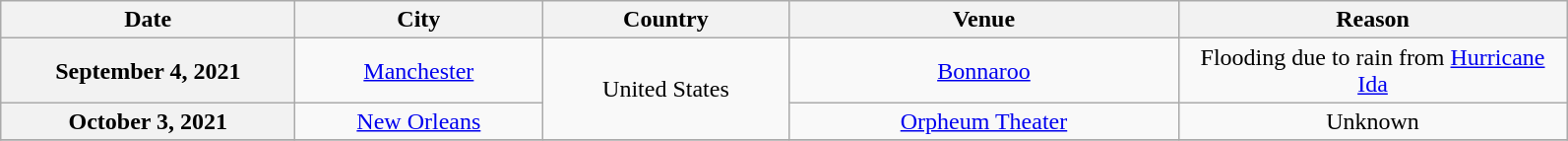<table class="wikitable plainrowheaders" style="text-align:center;">
<tr>
<th scope="col" style="width:12em;">Date</th>
<th scope="col" style="width:10em;">City</th>
<th scope="col" style="width:10em;">Country</th>
<th scope="col" style="width:16em;">Venue</th>
<th scope="col" style="width:16em;">Reason</th>
</tr>
<tr>
<th scope="row" style="text-align:center;">September 4, 2021</th>
<td><a href='#'>Manchester</a></td>
<td rowspan="2">United States</td>
<td><a href='#'>Bonnaroo</a></td>
<td>Flooding due to rain from <a href='#'>Hurricane Ida</a></td>
</tr>
<tr>
<th scope="row" style="text-align:center;">October 3, 2021</th>
<td><a href='#'>New Orleans</a></td>
<td><a href='#'>Orpheum Theater</a></td>
<td>Unknown</td>
</tr>
<tr>
</tr>
</table>
